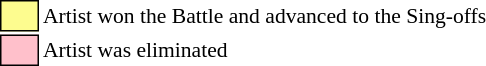<table class="toccolours" style="font-size: 90%; white-space: nowrap;">
<tr>
<td style="background:#fdfc8f; border:1px solid black;">      </td>
<td>Artist won the Battle and advanced to the Sing-offs</td>
</tr>
<tr>
<td style="background:pink; border: 1px solid black">      </td>
<td>Artist was eliminated</td>
</tr>
<tr>
</tr>
</table>
